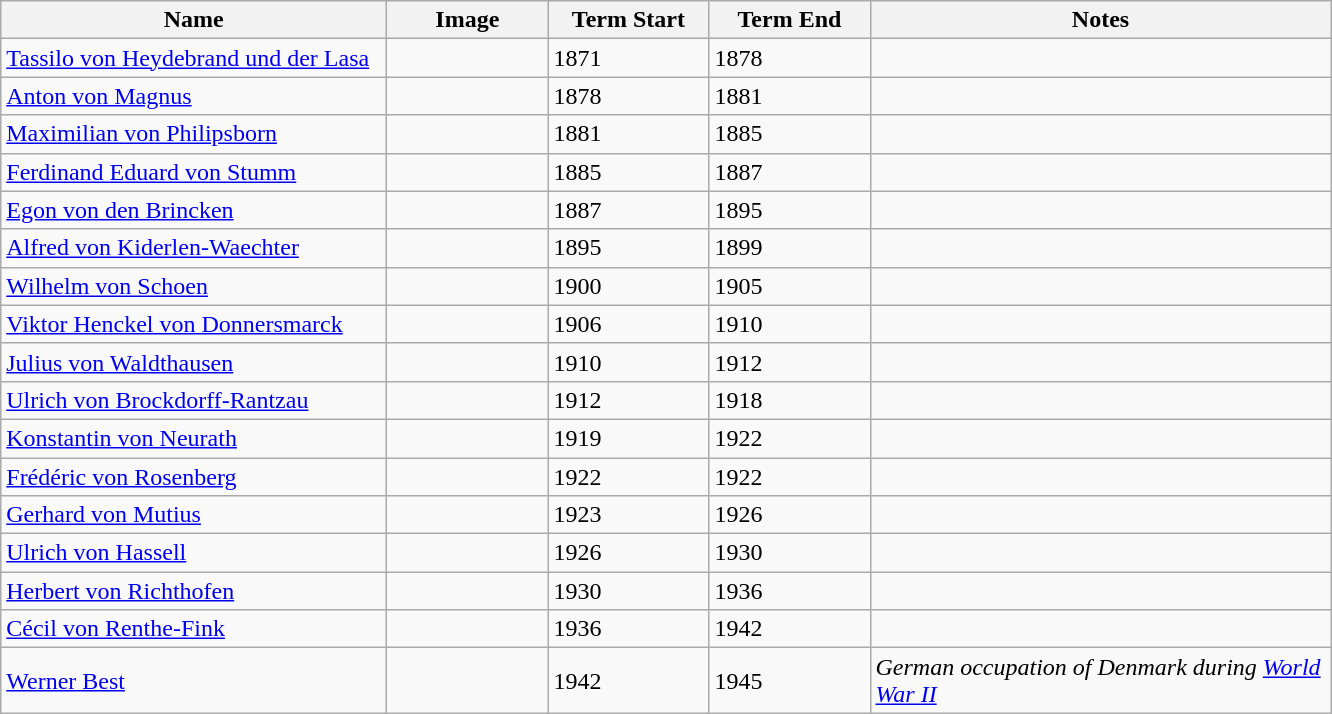<table class="wikitable">
<tr class="hintergrundfarbe5">
<th width="250">Name</th>
<th width="100">Image</th>
<th width="100">Term Start</th>
<th width="100">Term End</th>
<th width="300">Notes</th>
</tr>
<tr>
<td><a href='#'>Tassilo von Heydebrand und der Lasa</a></td>
<td></td>
<td>1871</td>
<td>1878</td>
<td></td>
</tr>
<tr>
<td><a href='#'>Anton von Magnus</a></td>
<td></td>
<td>1878</td>
<td>1881</td>
<td></td>
</tr>
<tr>
<td><a href='#'>Maximilian von Philipsborn</a></td>
<td></td>
<td>1881</td>
<td>1885</td>
<td></td>
</tr>
<tr>
<td><a href='#'>Ferdinand Eduard von Stumm</a></td>
<td></td>
<td>1885</td>
<td>1887</td>
<td></td>
</tr>
<tr>
<td><a href='#'>Egon von den Brincken</a></td>
<td></td>
<td>1887</td>
<td>1895</td>
<td></td>
</tr>
<tr>
<td><a href='#'>Alfred von Kiderlen-Waechter</a></td>
<td></td>
<td>1895</td>
<td>1899</td>
<td></td>
</tr>
<tr>
<td><a href='#'>Wilhelm von Schoen</a></td>
<td></td>
<td>1900</td>
<td>1905</td>
<td></td>
</tr>
<tr>
<td><a href='#'>Viktor Henckel von Donnersmarck</a></td>
<td></td>
<td>1906</td>
<td>1910</td>
<td></td>
</tr>
<tr>
<td><a href='#'>Julius von Waldthausen</a></td>
<td></td>
<td>1910</td>
<td>1912</td>
<td></td>
</tr>
<tr>
<td><a href='#'>Ulrich von Brockdorff-Rantzau</a></td>
<td></td>
<td>1912</td>
<td>1918</td>
<td></td>
</tr>
<tr>
<td><a href='#'>Konstantin von Neurath</a></td>
<td></td>
<td>1919</td>
<td>1922</td>
<td></td>
</tr>
<tr>
<td><a href='#'>Frédéric von Rosenberg</a></td>
<td></td>
<td>1922</td>
<td>1922</td>
<td></td>
</tr>
<tr>
<td><a href='#'>Gerhard von Mutius</a></td>
<td></td>
<td>1923</td>
<td>1926</td>
<td></td>
</tr>
<tr>
<td><a href='#'>Ulrich von Hassell</a></td>
<td></td>
<td>1926</td>
<td>1930</td>
<td></td>
</tr>
<tr>
<td><a href='#'>Herbert von Richthofen</a></td>
<td></td>
<td>1930</td>
<td>1936</td>
<td></td>
</tr>
<tr>
<td><a href='#'>Cécil von Renthe-Fink</a></td>
<td></td>
<td>1936</td>
<td>1942</td>
<td></td>
</tr>
<tr>
<td><a href='#'>Werner Best</a></td>
<td></td>
<td>1942</td>
<td>1945</td>
<td><em>German occupation of Denmark during <a href='#'>World War II</a></em></td>
</tr>
</table>
